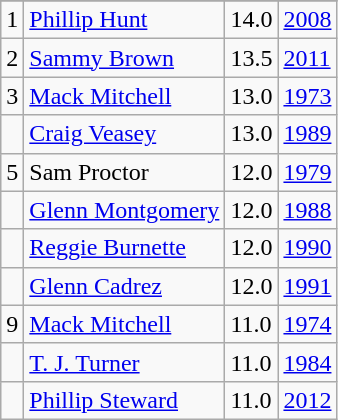<table class="wikitable">
<tr>
</tr>
<tr>
<td>1</td>
<td><a href='#'>Phillip Hunt</a></td>
<td>14.0</td>
<td><a href='#'>2008</a></td>
</tr>
<tr>
<td>2</td>
<td><a href='#'>Sammy Brown</a></td>
<td>13.5</td>
<td><a href='#'>2011</a></td>
</tr>
<tr>
<td>3</td>
<td><a href='#'>Mack Mitchell</a></td>
<td>13.0</td>
<td><a href='#'>1973</a></td>
</tr>
<tr>
<td></td>
<td><a href='#'>Craig Veasey</a></td>
<td>13.0</td>
<td><a href='#'>1989</a></td>
</tr>
<tr>
<td>5</td>
<td>Sam Proctor</td>
<td>12.0</td>
<td><a href='#'>1979</a></td>
</tr>
<tr>
<td></td>
<td><a href='#'>Glenn Montgomery</a></td>
<td>12.0</td>
<td><a href='#'>1988</a></td>
</tr>
<tr>
<td></td>
<td><a href='#'>Reggie Burnette</a></td>
<td>12.0</td>
<td><a href='#'>1990</a></td>
</tr>
<tr>
<td></td>
<td><a href='#'>Glenn Cadrez</a></td>
<td>12.0</td>
<td><a href='#'>1991</a></td>
</tr>
<tr>
<td>9</td>
<td><a href='#'>Mack Mitchell</a></td>
<td>11.0</td>
<td><a href='#'>1974</a></td>
</tr>
<tr>
<td></td>
<td><a href='#'>T. J. Turner</a></td>
<td>11.0</td>
<td><a href='#'>1984</a></td>
</tr>
<tr>
<td></td>
<td><a href='#'>Phillip Steward</a></td>
<td>11.0</td>
<td><a href='#'>2012</a></td>
</tr>
</table>
